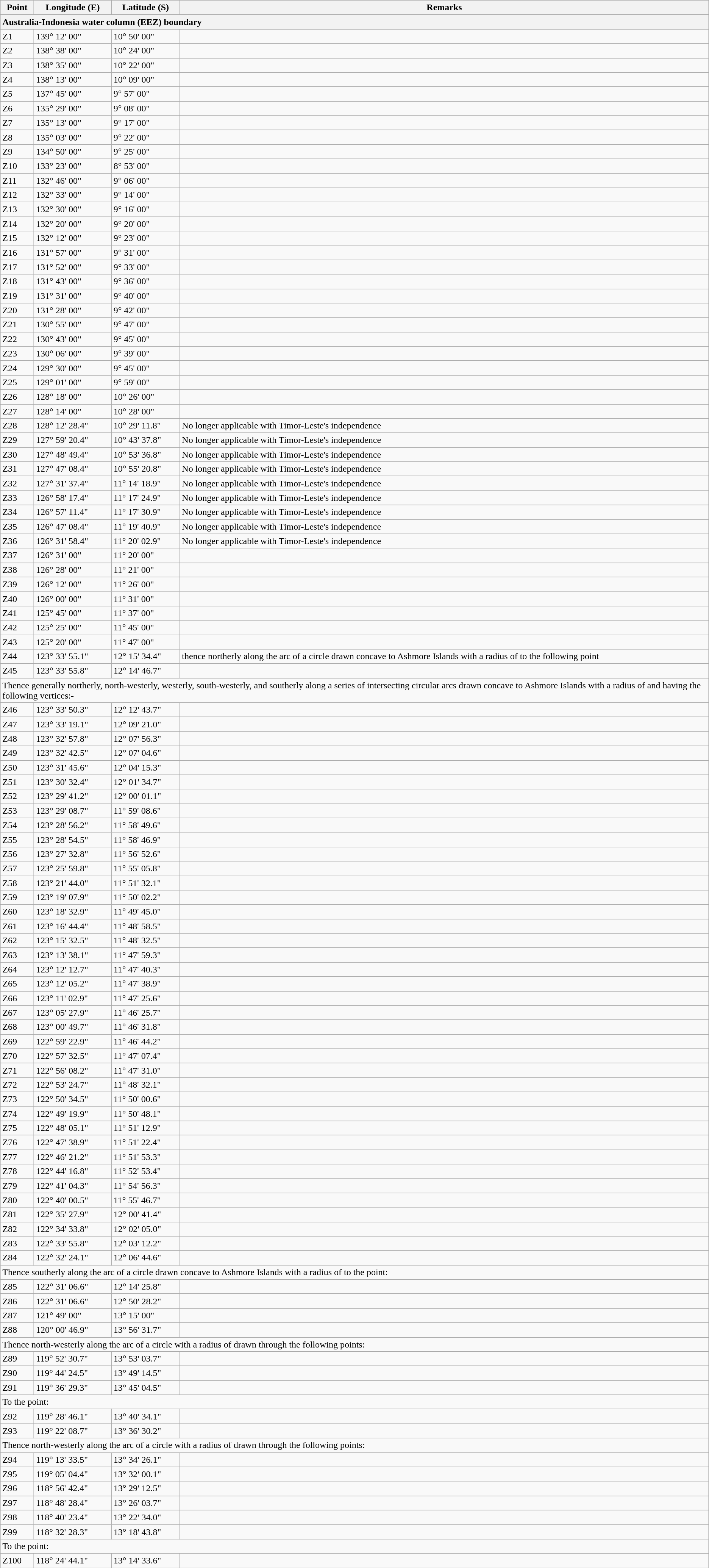<table class="wikitable">
<tr>
<th>Point</th>
<th>Longitude (E)</th>
<th>Latitude (S)</th>
<th>Remarks</th>
</tr>
<tr>
<th colspan="4" style="text-align:left">Australia-Indonesia water column (EEZ) boundary</th>
</tr>
<tr>
<td>Z1</td>
<td>139° 12' 00"</td>
<td>10° 50' 00"</td>
<td></td>
</tr>
<tr>
<td>Z2</td>
<td>138° 38' 00"</td>
<td>10° 24' 00"</td>
<td></td>
</tr>
<tr>
<td>Z3</td>
<td>138° 35' 00"</td>
<td>10° 22' 00"</td>
<td></td>
</tr>
<tr>
<td>Z4</td>
<td>138° 13' 00"</td>
<td>10° 09' 00"</td>
<td></td>
</tr>
<tr>
<td>Z5</td>
<td>137° 45' 00"</td>
<td>9° 57' 00"</td>
<td></td>
</tr>
<tr>
<td>Z6</td>
<td>135° 29' 00"</td>
<td>9° 08' 00"</td>
<td></td>
</tr>
<tr>
<td>Z7</td>
<td>135° 13' 00"</td>
<td>9° 17' 00"</td>
<td></td>
</tr>
<tr>
<td>Z8</td>
<td>135° 03' 00"</td>
<td>9° 22' 00"</td>
<td></td>
</tr>
<tr>
<td>Z9</td>
<td>134° 50' 00"</td>
<td>9° 25' 00"</td>
<td></td>
</tr>
<tr>
<td>Z10</td>
<td>133° 23' 00"</td>
<td>8° 53' 00"</td>
<td></td>
</tr>
<tr>
<td>Z11</td>
<td>132° 46' 00"</td>
<td>9° 06' 00"</td>
<td></td>
</tr>
<tr>
<td>Z12</td>
<td>132° 33' 00"</td>
<td>9° 14' 00"</td>
<td></td>
</tr>
<tr>
<td>Z13</td>
<td>132° 30' 00"</td>
<td>9° 16' 00"</td>
<td></td>
</tr>
<tr>
<td>Z14</td>
<td>132° 20' 00"</td>
<td>9° 20' 00"</td>
<td></td>
</tr>
<tr>
<td>Z15</td>
<td>132° 12' 00"</td>
<td>9° 23' 00"</td>
<td></td>
</tr>
<tr>
<td>Z16</td>
<td>131° 57' 00"</td>
<td>9° 31' 00"</td>
<td></td>
</tr>
<tr>
<td>Z17</td>
<td>131° 52' 00"</td>
<td>9° 33' 00"</td>
<td></td>
</tr>
<tr>
<td>Z18</td>
<td>131° 43' 00"</td>
<td>9° 36' 00"</td>
<td></td>
</tr>
<tr>
<td>Z19</td>
<td>131° 31' 00"</td>
<td>9° 40' 00"</td>
<td></td>
</tr>
<tr>
<td>Z20</td>
<td>131° 28' 00"</td>
<td>9° 42' 00"</td>
<td></td>
</tr>
<tr>
<td>Z21</td>
<td>130° 55' 00"</td>
<td>9° 47' 00"</td>
<td></td>
</tr>
<tr>
<td>Z22</td>
<td>130° 43' 00"</td>
<td>9° 45' 00"</td>
<td></td>
</tr>
<tr>
<td>Z23</td>
<td>130° 06' 00"</td>
<td>9° 39' 00"</td>
<td></td>
</tr>
<tr>
<td>Z24</td>
<td>129° 30' 00"</td>
<td>9° 45' 00"</td>
<td></td>
</tr>
<tr>
<td>Z25</td>
<td>129° 01' 00"</td>
<td>9° 59' 00"</td>
<td></td>
</tr>
<tr>
<td>Z26</td>
<td>128° 18' 00"</td>
<td>10° 26' 00"</td>
<td></td>
</tr>
<tr>
<td>Z27</td>
<td>128° 14' 00"</td>
<td>10° 28' 00"</td>
<td></td>
</tr>
<tr>
<td>Z28</td>
<td>128° 12' 28.4"</td>
<td>10° 29' 11.8"</td>
<td>No longer applicable with Timor-Leste's independence</td>
</tr>
<tr>
<td>Z29</td>
<td>127° 59' 20.4"</td>
<td>10° 43' 37.8"</td>
<td>No longer applicable with Timor-Leste's independence</td>
</tr>
<tr>
<td>Z30</td>
<td>127° 48' 49.4"</td>
<td>10° 53' 36.8"</td>
<td>No longer applicable with Timor-Leste's independence</td>
</tr>
<tr>
<td>Z31</td>
<td>127° 47' 08.4"</td>
<td>10° 55' 20.8"</td>
<td>No longer applicable with Timor-Leste's independence</td>
</tr>
<tr>
<td>Z32</td>
<td>127° 31' 37.4"</td>
<td>11° 14' 18.9"</td>
<td>No longer applicable with Timor-Leste's independence</td>
</tr>
<tr>
<td>Z33</td>
<td>126° 58' 17.4"</td>
<td>11° 17' 24.9"</td>
<td>No longer applicable with Timor-Leste's independence</td>
</tr>
<tr>
<td>Z34</td>
<td>126° 57' 11.4"</td>
<td>11° 17' 30.9"</td>
<td>No longer applicable with Timor-Leste's independence</td>
</tr>
<tr>
<td>Z35</td>
<td>126° 47' 08.4"</td>
<td>11° 19' 40.9"</td>
<td>No longer applicable with Timor-Leste's independence</td>
</tr>
<tr>
<td>Z36</td>
<td>126° 31' 58.4"</td>
<td>11° 20' 02.9"</td>
<td>No longer applicable with Timor-Leste's independence</td>
</tr>
<tr>
<td>Z37</td>
<td>126° 31' 00"</td>
<td>11° 20' 00"</td>
<td></td>
</tr>
<tr>
<td>Z38</td>
<td>126° 28' 00"</td>
<td>11° 21' 00"</td>
<td></td>
</tr>
<tr>
<td>Z39</td>
<td>126° 12' 00"</td>
<td>11° 26' 00"</td>
<td></td>
</tr>
<tr>
<td>Z40</td>
<td>126° 00' 00"</td>
<td>11° 31' 00"</td>
<td></td>
</tr>
<tr>
<td>Z41</td>
<td>125° 45' 00"</td>
<td>11° 37' 00"</td>
<td></td>
</tr>
<tr>
<td>Z42</td>
<td>125° 25' 00"</td>
<td>11° 45' 00"</td>
<td></td>
</tr>
<tr>
<td>Z43</td>
<td>125° 20' 00"</td>
<td>11° 47' 00"</td>
<td></td>
</tr>
<tr>
<td>Z44</td>
<td>123° 33' 55.1"</td>
<td>12° 15' 34.4"</td>
<td>thence northerly along the arc of a circle drawn concave to Ashmore Islands with a radius of  to the following point</td>
</tr>
<tr>
<td>Z45</td>
<td>123° 33' 55.8"</td>
<td>12° 14' 46.7"</td>
<td></td>
</tr>
<tr>
<td colspan="4" style="text-align:left">Thence generally northerly, north-westerly, westerly, south-westerly, and southerly along a series of intersecting circular arcs drawn concave to Ashmore Islands with a radius of  and having the following vertices:-</td>
</tr>
<tr>
<td>Z46</td>
<td>123° 33' 50.3"</td>
<td>12° 12' 43.7"</td>
<td></td>
</tr>
<tr>
<td>Z47</td>
<td>123° 33' 19.1"</td>
<td>12° 09' 21.0"</td>
<td></td>
</tr>
<tr>
<td>Z48</td>
<td>123° 32' 57.8"</td>
<td>12° 07' 56.3"</td>
<td></td>
</tr>
<tr>
<td>Z49</td>
<td>123° 32' 42.5"</td>
<td>12° 07' 04.6"</td>
<td></td>
</tr>
<tr>
<td>Z50</td>
<td>123° 31' 45.6"</td>
<td>12° 04' 15.3"</td>
<td></td>
</tr>
<tr>
<td>Z51</td>
<td>123° 30' 32.4"</td>
<td>12° 01' 34.7"</td>
<td></td>
</tr>
<tr>
<td>Z52</td>
<td>123° 29' 41.2"</td>
<td>12° 00' 01.1"</td>
<td></td>
</tr>
<tr>
<td>Z53</td>
<td>123° 29' 08.7"</td>
<td>11° 59' 08.6"</td>
<td></td>
</tr>
<tr>
<td>Z54</td>
<td>123° 28' 56.2"</td>
<td>11° 58' 49.6"</td>
<td></td>
</tr>
<tr>
<td>Z55</td>
<td>123° 28' 54.5"</td>
<td>11° 58' 46.9"</td>
<td></td>
</tr>
<tr>
<td>Z56</td>
<td>123° 27' 32.8"</td>
<td>11° 56' 52.6"</td>
<td></td>
</tr>
<tr>
<td>Z57</td>
<td>123° 25' 59.8"</td>
<td>11° 55' 05.8"</td>
<td></td>
</tr>
<tr>
<td>Z58</td>
<td>123° 21' 44.0"</td>
<td>11° 51' 32.1"</td>
<td></td>
</tr>
<tr>
<td>Z59</td>
<td>123° 19' 07.9"</td>
<td>11° 50' 02.2"</td>
<td></td>
</tr>
<tr>
<td>Z60</td>
<td>123° 18' 32.9"</td>
<td>11° 49' 45.0"</td>
<td></td>
</tr>
<tr>
<td>Z61</td>
<td>123° 16' 44.4"</td>
<td>11° 48' 58.5"</td>
<td></td>
</tr>
<tr>
<td>Z62</td>
<td>123° 15' 32.5"</td>
<td>11° 48' 32.5"</td>
<td></td>
</tr>
<tr>
<td>Z63</td>
<td>123° 13' 38.1"</td>
<td>11° 47' 59.3"</td>
<td></td>
</tr>
<tr>
<td>Z64</td>
<td>123° 12' 12.7"</td>
<td>11° 47' 40.3"</td>
<td></td>
</tr>
<tr>
<td>Z65</td>
<td>123° 12' 05.2"</td>
<td>11° 47' 38.9"</td>
<td></td>
</tr>
<tr>
<td>Z66</td>
<td>123° 11' 02.9"</td>
<td>11° 47' 25.6"</td>
<td></td>
</tr>
<tr>
<td>Z67</td>
<td>123° 05' 27.9"</td>
<td>11° 46' 25.7"</td>
<td></td>
</tr>
<tr>
<td>Z68</td>
<td>123° 00' 49.7"</td>
<td>11° 46' 31.8"</td>
<td></td>
</tr>
<tr>
<td>Z69</td>
<td>122° 59' 22.9"</td>
<td>11° 46' 44.2"</td>
<td></td>
</tr>
<tr>
<td>Z70</td>
<td>122° 57' 32.5"</td>
<td>11° 47' 07.4"</td>
<td></td>
</tr>
<tr>
<td>Z71</td>
<td>122° 56' 08.2"</td>
<td>11° 47' 31.0"</td>
<td></td>
</tr>
<tr>
<td>Z72</td>
<td>122° 53' 24.7"</td>
<td>11° 48' 32.1"</td>
<td></td>
</tr>
<tr>
<td>Z73</td>
<td>122° 50' 34.5"</td>
<td>11° 50' 00.6"</td>
<td></td>
</tr>
<tr>
<td>Z74</td>
<td>122° 49' 19.9"</td>
<td>11° 50' 48.1"</td>
<td></td>
</tr>
<tr>
<td>Z75</td>
<td>122° 48' 05.1"</td>
<td>11° 51' 12.9"</td>
<td></td>
</tr>
<tr>
<td>Z76</td>
<td>122° 47' 38.9"</td>
<td>11° 51' 22.4"</td>
<td></td>
</tr>
<tr>
<td>Z77</td>
<td>122° 46' 21.2"</td>
<td>11° 51' 53.3"</td>
<td></td>
</tr>
<tr>
<td>Z78</td>
<td>122° 44' 16.8"</td>
<td>11° 52' 53.4"</td>
<td></td>
</tr>
<tr>
<td>Z79</td>
<td>122° 41' 04.3"</td>
<td>11° 54' 56.3"</td>
<td></td>
</tr>
<tr>
<td>Z80</td>
<td>122° 40' 00.5"</td>
<td>11° 55' 46.7"</td>
<td></td>
</tr>
<tr>
<td>Z81</td>
<td>122° 35' 27.9"</td>
<td>12° 00' 41.4"</td>
<td></td>
</tr>
<tr>
<td>Z82</td>
<td>122° 34' 33.8"</td>
<td>12° 02' 05.0"</td>
<td></td>
</tr>
<tr>
<td>Z83</td>
<td>122° 33' 55.8"</td>
<td>12° 03' 12.2"</td>
<td></td>
</tr>
<tr>
<td>Z84</td>
<td>122° 32' 24.1"</td>
<td>12° 06' 44.6"</td>
<td></td>
</tr>
<tr>
<td colspan="4" style="text-align:left">Thence southerly along the arc of a circle drawn concave to Ashmore Islands with a radius of  to the point:</td>
</tr>
<tr>
<td>Z85</td>
<td>122° 31' 06.6"</td>
<td>12° 14' 25.8"</td>
<td></td>
</tr>
<tr>
<td>Z86</td>
<td>122° 31' 06.6"</td>
<td>12° 50' 28.2"</td>
<td></td>
</tr>
<tr>
<td>Z87</td>
<td>121° 49' 00"</td>
<td>13° 15' 00"</td>
<td></td>
</tr>
<tr>
<td>Z88</td>
<td>120° 00' 46.9"</td>
<td>13° 56' 31.7"</td>
<td></td>
</tr>
<tr>
<td colspan="4" style="text-align:left">Thence north-westerly along the arc of a circle with a radius of  drawn through the following points:</td>
</tr>
<tr>
<td>Z89</td>
<td>119° 52' 30.7"</td>
<td>13° 53' 03.7"</td>
<td></td>
</tr>
<tr>
<td>Z90</td>
<td>119° 44' 24.5"</td>
<td>13° 49' 14.5"</td>
<td></td>
</tr>
<tr>
<td>Z91</td>
<td>119° 36' 29.3"</td>
<td>13° 45' 04.5"</td>
<td></td>
</tr>
<tr>
<td colspan="4" style="text-align:left">To the point:</td>
</tr>
<tr>
<td>Z92</td>
<td>119° 28' 46.1"</td>
<td>13° 40' 34.1"</td>
<td></td>
</tr>
<tr>
<td>Z93</td>
<td>119° 22' 08.7"</td>
<td>13° 36' 30.2"</td>
<td></td>
</tr>
<tr>
<td colspan="4" style="text-align:left">Thence north-westerly along the arc of a circle with a radius of  drawn through the following points:</td>
</tr>
<tr>
<td>Z94</td>
<td>119° 13' 33.5"</td>
<td>13° 34' 26.1"</td>
<td></td>
</tr>
<tr>
<td>Z95</td>
<td>119° 05' 04.4"</td>
<td>13° 32' 00.1"</td>
<td></td>
</tr>
<tr>
<td>Z96</td>
<td>118° 56' 42.4"</td>
<td>13° 29' 12.5"</td>
<td></td>
</tr>
<tr>
<td>Z97</td>
<td>118° 48' 28.4"</td>
<td>13° 26' 03.7"</td>
<td></td>
</tr>
<tr>
<td>Z98</td>
<td>118° 40' 23.4"</td>
<td>13° 22' 34.0"</td>
<td></td>
</tr>
<tr>
<td>Z99</td>
<td>118° 32' 28.3"</td>
<td>13° 18' 43.8"</td>
<td></td>
</tr>
<tr>
<td colspan="4" style="text-align:left">To the point:</td>
</tr>
<tr>
<td>Z100</td>
<td>118° 24' 44.1"</td>
<td>13° 14' 33.6"</td>
<td></td>
</tr>
</table>
